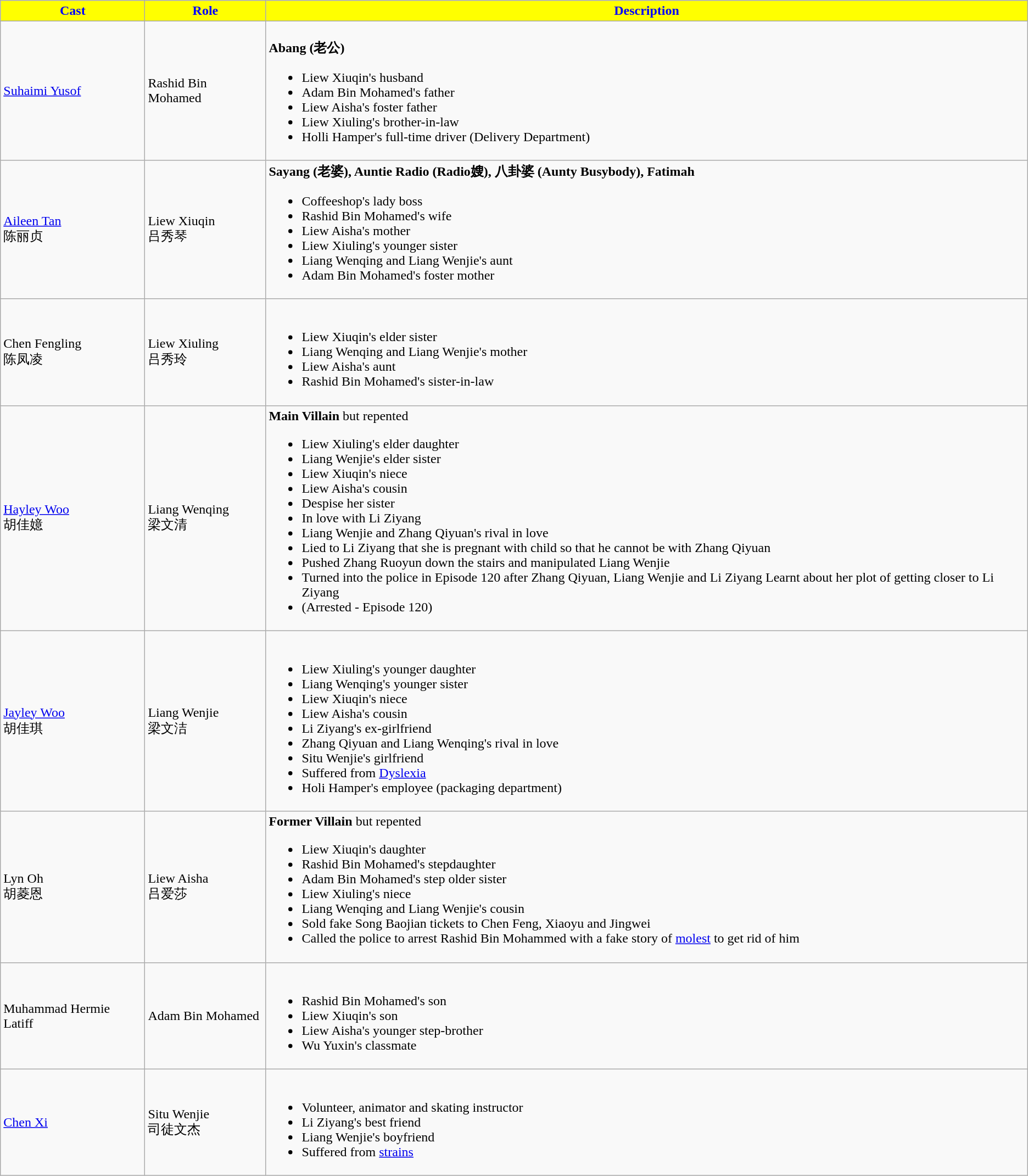<table class="wikitable">
<tr>
<th style="background:yellow; color:blue">Cast</th>
<th style="background:yellow; color:blue">Role</th>
<th style="background:yellow; color:blue">Description</th>
</tr>
<tr>
<td><a href='#'>Suhaimi Yusof</a></td>
<td>Rashid Bin Mohamed</td>
<td><br><strong>Abang (老公)</strong><ul><li>Liew Xiuqin's husband</li><li>Adam Bin Mohamed's father</li><li>Liew Aisha's foster father</li><li>Liew Xiuling's brother-in-law</li><li>Holli Hamper's full-time driver (Delivery Department)</li></ul></td>
</tr>
<tr>
<td><a href='#'>Aileen Tan</a> <br> 陈丽贞</td>
<td>Liew Xiuqin <br> 吕秀琴</td>
<td><strong>Sayang (老婆), Auntie Radio (Radio嫂), 八卦婆 (Aunty Busybody), Fatimah</strong><br><ul><li>Coffeeshop's lady boss</li><li>Rashid Bin Mohamed's wife</li><li>Liew Aisha's mother</li><li>Liew Xiuling's younger sister</li><li>Liang Wenqing and Liang Wenjie's aunt</li><li>Adam Bin Mohamed's foster mother</li></ul></td>
</tr>
<tr>
<td>Chen Fengling <br> 陈凤凌</td>
<td>Liew Xiuling <br> 吕秀玲</td>
<td><br><ul><li>Liew Xiuqin's elder sister</li><li>Liang Wenqing and Liang Wenjie's mother</li><li>Liew Aisha's aunt</li><li>Rashid Bin Mohamed's sister-in-law</li></ul></td>
</tr>
<tr>
<td><a href='#'>Hayley Woo</a> <br> 胡佳嬑</td>
<td>Liang Wenqing <br> 梁文清</td>
<td><strong>Main Villain</strong> but repented<br><ul><li>Liew Xiuling's elder daughter</li><li>Liang Wenjie's elder sister</li><li>Liew Xiuqin's niece</li><li>Liew Aisha's cousin</li><li>Despise her sister</li><li>In love with Li Ziyang</li><li>Liang Wenjie and Zhang Qiyuan's rival in love</li><li>Lied to Li Ziyang that she is pregnant with child so that he cannot be with Zhang Qiyuan</li><li>Pushed Zhang Ruoyun down the stairs and manipulated Liang Wenjie</li><li>Turned into the police in Episode 120 after Zhang Qiyuan, Liang Wenjie and Li Ziyang Learnt about her plot of getting closer to Li Ziyang</li><li>(Arrested - Episode 120)</li></ul></td>
</tr>
<tr>
<td><a href='#'>Jayley Woo</a> <br> 胡佳琪</td>
<td>Liang Wenjie <br> 梁文洁</td>
<td><br><ul><li>Liew Xiuling's younger daughter</li><li>Liang Wenqing's younger sister</li><li>Liew Xiuqin's niece</li><li>Liew Aisha's cousin</li><li>Li Ziyang's ex-girlfriend</li><li>Zhang Qiyuan and Liang Wenqing's rival in love</li><li>Situ Wenjie's girlfriend</li><li>Suffered from <a href='#'>Dyslexia</a></li><li>Holi Hamper's employee (packaging department)</li></ul></td>
</tr>
<tr>
<td>Lyn Oh <br> 胡菱恩</td>
<td>Liew Aisha <br> 吕爱莎</td>
<td><strong>Former Villain</strong> but repented<br><ul><li>Liew Xiuqin's daughter</li><li>Rashid Bin Mohamed's stepdaughter</li><li>Adam Bin Mohamed's step older sister</li><li>Liew Xiuling's niece</li><li>Liang Wenqing and Liang Wenjie's cousin</li><li>Sold fake Song Baojian tickets to Chen Feng, Xiaoyu and Jingwei</li><li>Called the police to arrest Rashid Bin Mohammed with a fake story of <a href='#'>molest</a> to get rid of him</li></ul></td>
</tr>
<tr>
<td>Muhammad Hermie Latiff</td>
<td>Adam Bin Mohamed</td>
<td><br><ul><li>Rashid Bin Mohamed's son</li><li>Liew Xiuqin's son</li><li>Liew Aisha's younger step-brother</li><li>Wu Yuxin's classmate</li></ul></td>
</tr>
<tr>
<td><a href='#'>Chen Xi</a></td>
<td>Situ Wenjie <br> 司徒文杰</td>
<td><br><ul><li>Volunteer, animator and skating instructor</li><li>Li Ziyang's best friend</li><li>Liang Wenjie's boyfriend</li><li>Suffered from <a href='#'>strains</a></li></ul></td>
</tr>
</table>
